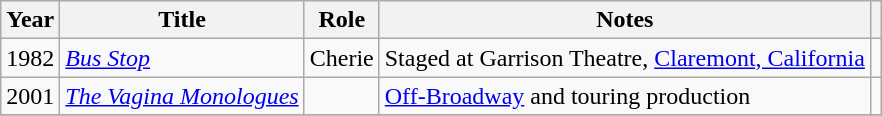<table class="wikitable sortable">
<tr>
<th>Year</th>
<th>Title</th>
<th>Role</th>
<th class="unsortable">Notes</th>
<th class="unsortable"></th>
</tr>
<tr>
<td>1982</td>
<td><em><a href='#'>Bus Stop</a></em></td>
<td>Cherie</td>
<td>Staged at Garrison Theatre, <a href='#'>Claremont, California</a></td>
<td align=center></td>
</tr>
<tr>
<td>2001</td>
<td><em><a href='#'>The Vagina Monologues</a></em></td>
<td></td>
<td><a href='#'>Off-Broadway</a> and touring production</td>
<td align=center></td>
</tr>
<tr>
</tr>
</table>
